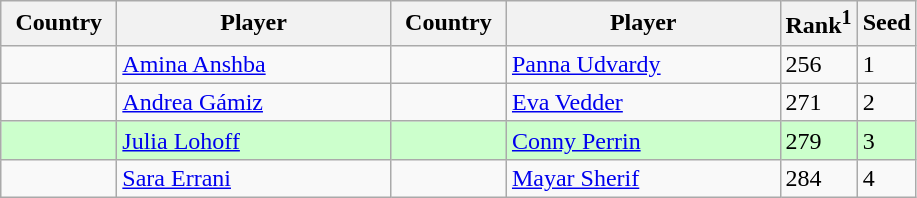<table class="sortable wikitable">
<tr>
<th width="70">Country</th>
<th width="175">Player</th>
<th width="70">Country</th>
<th width="175">Player</th>
<th>Rank<sup>1</sup></th>
<th>Seed</th>
</tr>
<tr>
<td></td>
<td><a href='#'>Amina Anshba</a></td>
<td></td>
<td><a href='#'>Panna Udvardy</a></td>
<td>256</td>
<td>1</td>
</tr>
<tr>
<td></td>
<td><a href='#'>Andrea Gámiz</a></td>
<td></td>
<td><a href='#'>Eva Vedder</a></td>
<td>271</td>
<td>2</td>
</tr>
<tr style="background:#cfc;">
<td></td>
<td><a href='#'>Julia Lohoff</a></td>
<td></td>
<td><a href='#'>Conny Perrin</a></td>
<td>279</td>
<td>3</td>
</tr>
<tr>
<td></td>
<td><a href='#'>Sara Errani</a></td>
<td></td>
<td><a href='#'>Mayar Sherif</a></td>
<td>284</td>
<td>4</td>
</tr>
</table>
